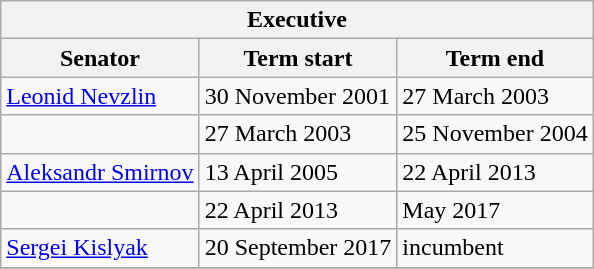<table class="wikitable sortable">
<tr>
<th colspan=3>Executive</th>
</tr>
<tr>
<th>Senator</th>
<th>Term start</th>
<th>Term end</th>
</tr>
<tr>
<td><a href='#'>Leonid Nevzlin</a></td>
<td>30 November 2001</td>
<td>27 March 2003</td>
</tr>
<tr>
<td></td>
<td>27 March 2003</td>
<td>25 November 2004</td>
</tr>
<tr>
<td><a href='#'>Aleksandr Smirnov</a></td>
<td>13 April 2005</td>
<td>22 April 2013</td>
</tr>
<tr>
<td></td>
<td>22 April 2013</td>
<td>May 2017</td>
</tr>
<tr>
<td><a href='#'>Sergei Kislyak</a></td>
<td>20 September 2017</td>
<td>incumbent</td>
</tr>
<tr>
</tr>
</table>
